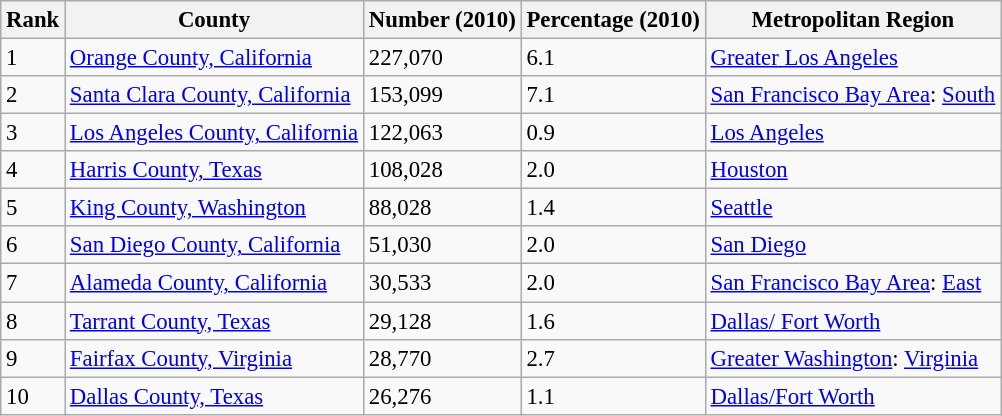<table class="sort wikitable sortable" style="font-size: 95%">
<tr>
<th scope="col">Rank</th>
<th scope="col">County</th>
<th scope="col">Number (2010)</th>
<th scope="col">Percentage (2010)</th>
<th scope="col">Metropolitan Region</th>
</tr>
<tr>
<td>1</td>
<td><a href='#'>Orange County, California</a></td>
<td>227,070</td>
<td>6.1</td>
<td><a href='#'>Greater Los Angeles</a></td>
</tr>
<tr>
<td>2</td>
<td><a href='#'>Santa Clara County, California</a></td>
<td>153,099</td>
<td>7.1</td>
<td><a href='#'>San Francisco Bay Area</a>: <a href='#'>South</a></td>
</tr>
<tr>
<td>3</td>
<td><a href='#'>Los Angeles County, California</a></td>
<td>122,063</td>
<td>0.9</td>
<td><a href='#'>Los Angeles</a></td>
</tr>
<tr>
<td>4</td>
<td><a href='#'>Harris County, Texas</a></td>
<td>108,028</td>
<td>2.0</td>
<td><a href='#'>Houston</a></td>
</tr>
<tr>
<td>5</td>
<td><a href='#'>King County, Washington</a></td>
<td>88,028</td>
<td>1.4</td>
<td><a href='#'>Seattle</a></td>
</tr>
<tr>
<td>6</td>
<td><a href='#'>San Diego County, California</a></td>
<td>51,030</td>
<td>2.0</td>
<td><a href='#'>San Diego</a></td>
</tr>
<tr>
<td>7</td>
<td><a href='#'>Alameda County, California</a></td>
<td>30,533</td>
<td>2.0</td>
<td><a href='#'>San Francisco Bay Area</a>: <a href='#'>East</a></td>
</tr>
<tr>
<td>8</td>
<td><a href='#'>Tarrant County, Texas</a></td>
<td>29,128</td>
<td>1.6</td>
<td><a href='#'>Dallas/ Fort Worth</a></td>
</tr>
<tr>
<td>9</td>
<td><a href='#'>Fairfax County, Virginia</a></td>
<td>28,770</td>
<td>2.7</td>
<td><a href='#'>Greater Washington</a>: <a href='#'>Virginia</a></td>
</tr>
<tr>
<td>10</td>
<td><a href='#'>Dallas County, Texas</a></td>
<td>26,276</td>
<td>1.1</td>
<td><a href='#'>Dallas/Fort Worth</a></td>
</tr>
</table>
